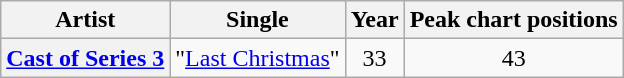<table class="wikitable plainrowheaders" style="text-align:center">
<tr>
<th scope="col">Artist</th>
<th scope="col">Single</th>
<th scope="col">Year</th>
<th scope="col" colspan="2">Peak chart positions<br></th>
</tr>
<tr>
<th><a href='#'>Cast of Series 3</a></th>
<td>"<a href='#'>Last Christmas</a>"</td>
<td>33</td>
<td>43</td>
</tr>
</table>
